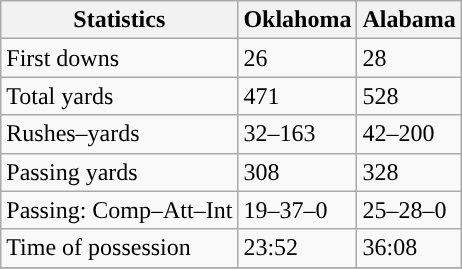<table class="wikitable" style="float: left;">
<tr>
<th>Statistics</th>
<th>Oklahoma</th>
<th>Alabama</th>
</tr>
<tr>
<td>First downs</td>
<td>26</td>
<td>28</td>
</tr>
<tr>
<td>Total yards</td>
<td>471</td>
<td>528</td>
</tr>
<tr>
<td>Rushes–yards</td>
<td>32–163</td>
<td>42–200</td>
</tr>
<tr>
<td>Passing yards</td>
<td>308</td>
<td>328</td>
</tr>
<tr>
<td>Passing: Comp–Att–Int</td>
<td>19–37–0</td>
<td>25–28–0</td>
</tr>
<tr>
<td>Time of possession</td>
<td>23:52</td>
<td>36:08</td>
</tr>
<tr>
</tr>
</table>
